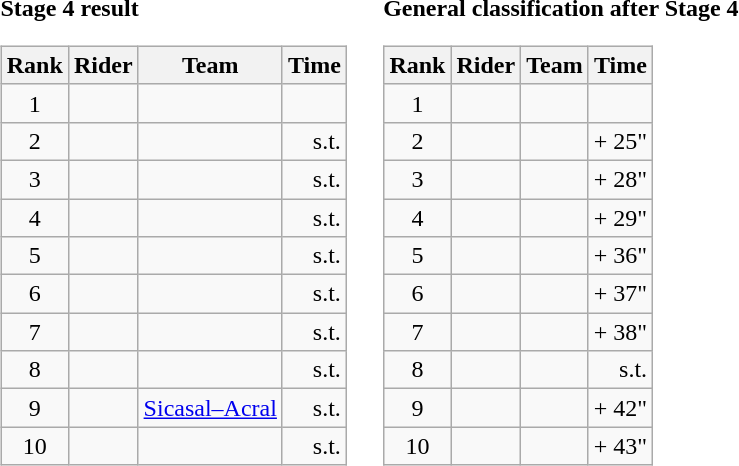<table>
<tr>
<td><strong>Stage 4 result</strong><br><table class="wikitable">
<tr>
<th scope="col">Rank</th>
<th scope="col">Rider</th>
<th scope="col">Team</th>
<th scope="col">Time</th>
</tr>
<tr>
<td style="text-align:center;">1</td>
<td></td>
<td></td>
<td style="text-align:right;"></td>
</tr>
<tr>
<td style="text-align:center;">2</td>
<td></td>
<td></td>
<td style="text-align:right;">s.t.</td>
</tr>
<tr>
<td style="text-align:center;">3</td>
<td></td>
<td></td>
<td style="text-align:right;">s.t.</td>
</tr>
<tr>
<td style="text-align:center;">4</td>
<td></td>
<td></td>
<td style="text-align:right;">s.t.</td>
</tr>
<tr>
<td style="text-align:center;">5</td>
<td></td>
<td></td>
<td style="text-align:right;">s.t.</td>
</tr>
<tr>
<td style="text-align:center;">6</td>
<td></td>
<td></td>
<td style="text-align:right;">s.t.</td>
</tr>
<tr>
<td style="text-align:center;">7</td>
<td></td>
<td></td>
<td style="text-align:right;">s.t.</td>
</tr>
<tr>
<td style="text-align:center;">8</td>
<td></td>
<td></td>
<td style="text-align:right;">s.t.</td>
</tr>
<tr>
<td style="text-align:center;">9</td>
<td></td>
<td><a href='#'>Sicasal–Acral</a></td>
<td style="text-align:right;">s.t.</td>
</tr>
<tr>
<td style="text-align:center;">10</td>
<td></td>
<td></td>
<td style="text-align:right;">s.t.</td>
</tr>
</table>
</td>
<td></td>
<td><strong>General classification after Stage 4</strong><br><table class="wikitable">
<tr>
<th scope="col">Rank</th>
<th scope="col">Rider</th>
<th scope="col">Team</th>
<th scope="col">Time</th>
</tr>
<tr>
<td style="text-align:center;">1</td>
<td></td>
<td></td>
<td style="text-align:right;"></td>
</tr>
<tr>
<td style="text-align:center;">2</td>
<td></td>
<td></td>
<td style="text-align:right;">+ 25"</td>
</tr>
<tr>
<td style="text-align:center;">3</td>
<td></td>
<td></td>
<td style="text-align:right;">+ 28"</td>
</tr>
<tr>
<td style="text-align:center;">4</td>
<td></td>
<td></td>
<td style="text-align:right;">+ 29"</td>
</tr>
<tr>
<td style="text-align:center;">5</td>
<td></td>
<td></td>
<td style="text-align:right;">+ 36"</td>
</tr>
<tr>
<td style="text-align:center;">6</td>
<td></td>
<td></td>
<td style="text-align:right;">+ 37"</td>
</tr>
<tr>
<td style="text-align:center;">7</td>
<td></td>
<td></td>
<td style="text-align:right;">+ 38"</td>
</tr>
<tr>
<td style="text-align:center;">8</td>
<td></td>
<td></td>
<td style="text-align:right;">s.t.</td>
</tr>
<tr>
<td style="text-align:center;">9</td>
<td></td>
<td></td>
<td style="text-align:right;">+ 42"</td>
</tr>
<tr>
<td style="text-align:center;">10</td>
<td></td>
<td></td>
<td style="text-align:right;">+ 43"</td>
</tr>
</table>
</td>
</tr>
</table>
